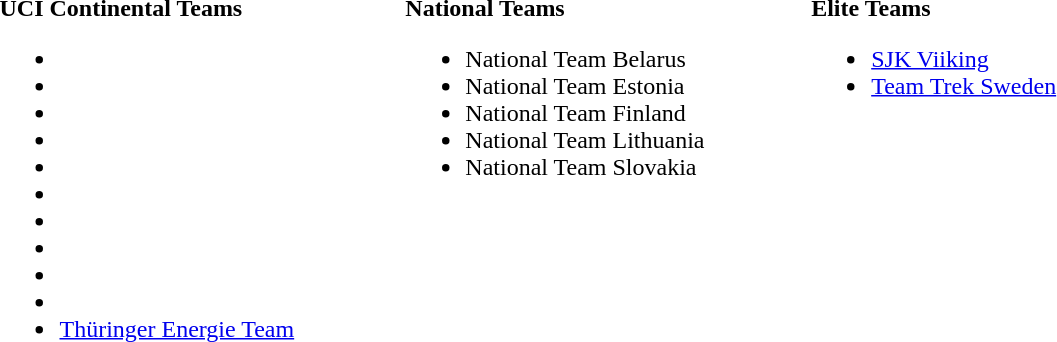<table>
<tr>
<td style="vertical-align:top; width:25%;"><strong>UCI Continental Teams</strong><br><ul><li> </li><li> </li><li> </li><li> </li><li> </li><li> </li><li> </li><li> </li><li> </li><li> </li><li> <a href='#'>Thüringer Energie Team</a></li></ul></td>
<td style="vertical-align:top; width:25%;"><strong>National Teams</strong><br><ul><li> National Team Belarus</li><li> National Team Estonia</li><li> National Team Finland</li><li> National Team Lithuania</li><li> National Team Slovakia</li></ul></td>
<td style="vertical-align:top; width:25%;"><strong>Elite Teams</strong><br><ul><li> <a href='#'>SJK Viiking</a></li><li> <a href='#'>Team Trek Sweden</a></li></ul></td>
</tr>
</table>
